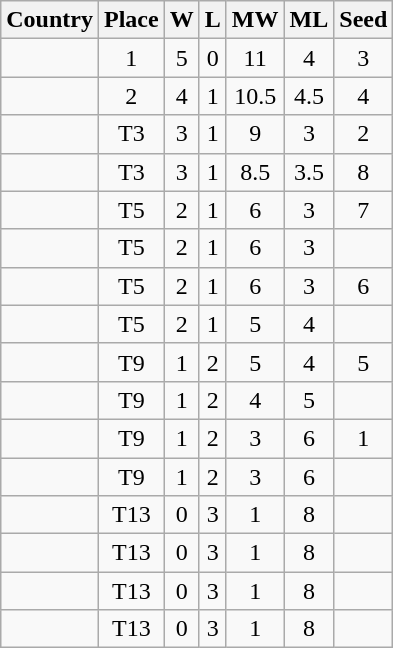<table class="wikitable sortable" style="text-align:center">
<tr>
<th>Country</th>
<th>Place</th>
<th>W</th>
<th>L</th>
<th>MW</th>
<th>ML</th>
<th>Seed</th>
</tr>
<tr>
<td align=left></td>
<td>1</td>
<td>5</td>
<td>0</td>
<td>11</td>
<td>4</td>
<td>3</td>
</tr>
<tr>
<td align=left></td>
<td>2</td>
<td>4</td>
<td>1</td>
<td>10.5</td>
<td>4.5</td>
<td>4</td>
</tr>
<tr>
<td align=left></td>
<td>T3</td>
<td>3</td>
<td>1</td>
<td>9</td>
<td>3</td>
<td>2</td>
</tr>
<tr>
<td align=left></td>
<td>T3</td>
<td>3</td>
<td>1</td>
<td>8.5</td>
<td>3.5</td>
<td>8</td>
</tr>
<tr>
<td align=left></td>
<td>T5</td>
<td>2</td>
<td>1</td>
<td>6</td>
<td>3</td>
<td>7</td>
</tr>
<tr>
<td align=left></td>
<td>T5</td>
<td>2</td>
<td>1</td>
<td>6</td>
<td>3</td>
<td></td>
</tr>
<tr>
<td align=left></td>
<td>T5</td>
<td>2</td>
<td>1</td>
<td>6</td>
<td>3</td>
<td>6</td>
</tr>
<tr>
<td align=left></td>
<td>T5</td>
<td>2</td>
<td>1</td>
<td>5</td>
<td>4</td>
<td></td>
</tr>
<tr>
<td align=left></td>
<td>T9</td>
<td>1</td>
<td>2</td>
<td>5</td>
<td>4</td>
<td>5</td>
</tr>
<tr>
<td align=left></td>
<td>T9</td>
<td>1</td>
<td>2</td>
<td>4</td>
<td>5</td>
<td></td>
</tr>
<tr>
<td align=left></td>
<td>T9</td>
<td>1</td>
<td>2</td>
<td>3</td>
<td>6</td>
<td>1</td>
</tr>
<tr>
<td align=left></td>
<td>T9</td>
<td>1</td>
<td>2</td>
<td>3</td>
<td>6</td>
<td></td>
</tr>
<tr>
<td align=left></td>
<td>T13</td>
<td>0</td>
<td>3</td>
<td>1</td>
<td>8</td>
<td></td>
</tr>
<tr>
<td align=left></td>
<td>T13</td>
<td>0</td>
<td>3</td>
<td>1</td>
<td>8</td>
<td></td>
</tr>
<tr>
<td align=left></td>
<td>T13</td>
<td>0</td>
<td>3</td>
<td>1</td>
<td>8</td>
<td></td>
</tr>
<tr>
<td align=left></td>
<td>T13</td>
<td>0</td>
<td>3</td>
<td>1</td>
<td>8</td>
<td></td>
</tr>
</table>
